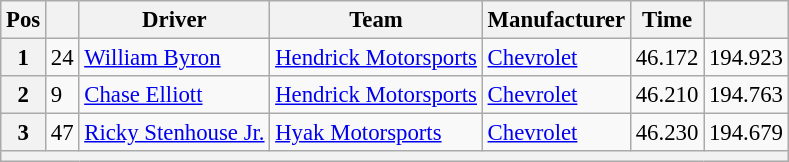<table class="wikitable" style="font-size:95%">
<tr>
<th>Pos</th>
<th></th>
<th>Driver</th>
<th>Team</th>
<th>Manufacturer</th>
<th>Time</th>
<th></th>
</tr>
<tr>
<th>1</th>
<td>24</td>
<td><a href='#'>William Byron</a></td>
<td><a href='#'>Hendrick Motorsports</a></td>
<td><a href='#'>Chevrolet</a></td>
<td>46.172</td>
<td>194.923</td>
</tr>
<tr>
<th>2</th>
<td>9</td>
<td><a href='#'>Chase Elliott</a></td>
<td><a href='#'>Hendrick Motorsports</a></td>
<td><a href='#'>Chevrolet</a></td>
<td>46.210</td>
<td>194.763</td>
</tr>
<tr>
<th>3</th>
<td>47</td>
<td><a href='#'>Ricky Stenhouse Jr.</a></td>
<td><a href='#'>Hyak Motorsports</a></td>
<td><a href='#'>Chevrolet</a></td>
<td>46.230</td>
<td>194.679</td>
</tr>
<tr>
<th colspan="7"></th>
</tr>
</table>
